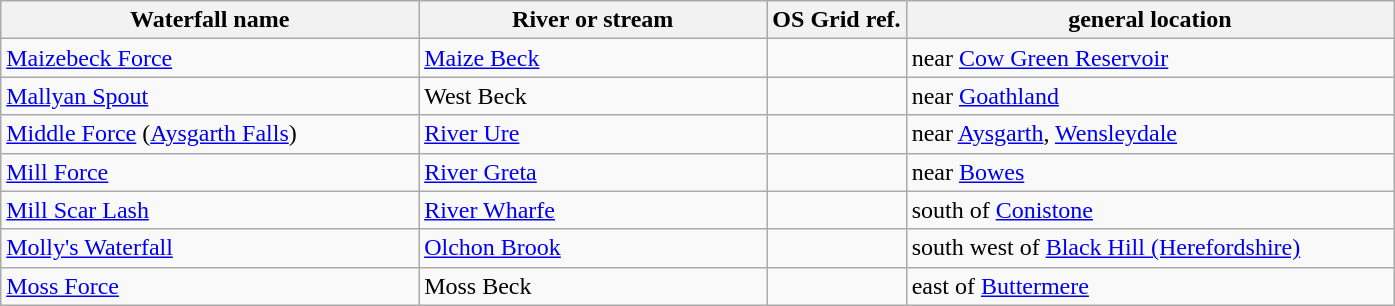<table class="wikitable">
<tr>
<th width=30%>Waterfall name</th>
<th width=25%>River or stream</th>
<th width=10%>OS Grid ref.</th>
<th width=35%>general location</th>
</tr>
<tr>
<td><a href='#'>Maizebeck Force</a></td>
<td><a href='#'>Maize Beck</a></td>
<td></td>
<td>near <a href='#'>Cow Green Reservoir</a></td>
</tr>
<tr>
<td><a href='#'>Mallyan Spout</a></td>
<td>West Beck</td>
<td></td>
<td>near <a href='#'>Goathland</a></td>
</tr>
<tr>
<td><a href='#'>Middle Force</a> (<a href='#'>Aysgarth Falls</a>)</td>
<td><a href='#'>River Ure</a></td>
<td></td>
<td>near <a href='#'>Aysgarth</a>, <a href='#'>Wensleydale</a></td>
</tr>
<tr>
<td><a href='#'>Mill Force</a></td>
<td><a href='#'>River Greta</a></td>
<td></td>
<td>near <a href='#'>Bowes</a></td>
</tr>
<tr>
<td><a href='#'>Mill Scar Lash</a></td>
<td><a href='#'>River Wharfe</a></td>
<td></td>
<td>south of <a href='#'>Conistone</a></td>
</tr>
<tr>
<td><a href='#'>Molly's Waterfall</a></td>
<td><a href='#'>Olchon Brook</a></td>
<td></td>
<td>south west of <a href='#'>Black Hill (Herefordshire)</a></td>
</tr>
<tr>
<td><a href='#'>Moss Force</a></td>
<td>Moss Beck</td>
<td></td>
<td>east of <a href='#'>Buttermere</a></td>
</tr>
</table>
